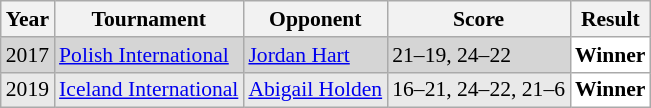<table class="sortable wikitable" style="font-size: 90%;">
<tr>
<th>Year</th>
<th>Tournament</th>
<th>Opponent</th>
<th>Score</th>
<th>Result</th>
</tr>
<tr style="background:#D5D5D5">
<td align="center">2017</td>
<td align="left"><a href='#'>Polish International</a></td>
<td align="left"> <a href='#'>Jordan Hart</a></td>
<td align="left">21–19, 24–22</td>
<td style="text-align:left; background:white"> <strong>Winner</strong></td>
</tr>
<tr style="background:#E9E9E9">
<td align="center">2019</td>
<td align="left"><a href='#'>Iceland International</a></td>
<td align="left"> <a href='#'>Abigail Holden</a></td>
<td align="left">16–21, 24–22, 21–6</td>
<td style="text-align:left; background:white"> <strong>Winner</strong></td>
</tr>
</table>
